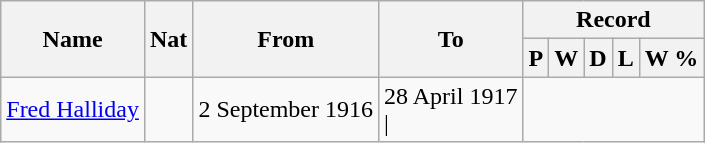<table class="wikitable" style="text-align: center">
<tr>
<th rowspan="2">Name</th>
<th rowspan="2">Nat</th>
<th rowspan="2">From</th>
<th rowspan="2">To</th>
<th colspan="5">Record</th>
</tr>
<tr>
<th>P</th>
<th>W</th>
<th>D</th>
<th>L</th>
<th>W %</th>
</tr>
<tr>
<td align=left><a href='#'>Fred Halliday</a></td>
<td></td>
<td align=left>2 September 1916</td>
<td align=left>28 April 1917<br>|</td>
</tr>
</table>
